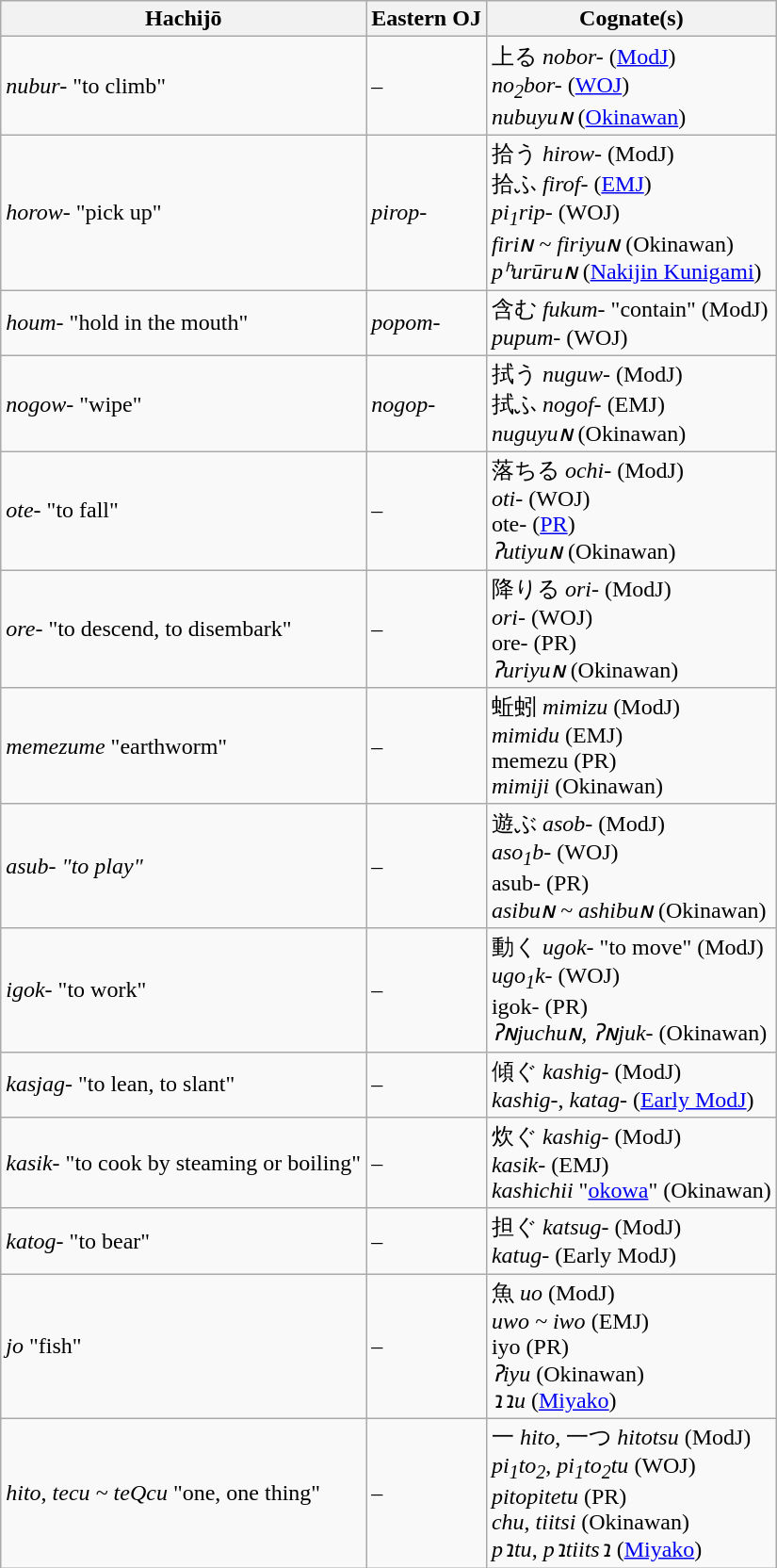<table class="wikitable">
<tr>
<th>Hachijō</th>
<th>Eastern <span>OJ</span></th>
<th>Cognate(s)</th>
</tr>
<tr>
<td><em>nubur-</em> "to climb"</td>
<td>–</td>
<td>上る <em>nobor-</em> (<a href='#'><span>ModJ</span></a>)<br><em>no<sub>2</sub>bor-</em> (<a href='#'><span>WOJ</span></a>)<br><em>nubuyuɴ</em> (<a href='#'>Okinawan</a>)</td>
</tr>
<tr>
<td><em>horow-</em> "pick up"</td>
<td><em>pirop-</em></td>
<td>拾う <em>hirow-</em> (ModJ)<br>拾ふ <em>firof-</em> (<a href='#'><span>EMJ</span></a>)<br><em>pi<sub>1</sub>rip-</em> (WOJ)<br><em>firiɴ ~ firiyuɴ</em> (Okinawan)<br><em>pʰurūruɴ</em> (<a href='#'>Nakijin Kunigami</a>)</td>
</tr>
<tr>
<td><em>houm-</em> "hold in the mouth"</td>
<td><em>popom-</em></td>
<td>含む <em>fukum-</em> "contain" (ModJ)<br><em>pupum-</em> (WOJ)</td>
</tr>
<tr>
<td><em>nogow-</em> "wipe"</td>
<td><em>nogop-</em></td>
<td>拭う <em>nuguw-</em> (ModJ)<br>拭ふ <em>nogof-</em> (EMJ)<br><em>nuguyuɴ</em> (Okinawan)</td>
</tr>
<tr>
<td><em>ote-</em> "to fall"</td>
<td>–</td>
<td>落ちる <em>ochi-</em> (ModJ)<br><em>oti-</em> (WOJ)<br>ote- (<a href='#'><span>PR</span></a>)<br><em>ʔutiyuɴ</em> (Okinawan)</td>
</tr>
<tr>
<td><em>ore-</em> "to descend, to disembark"</td>
<td>–</td>
<td>降りる <em>ori-</em> (ModJ)<br><em>ori-</em> (WOJ)<br>ore- (PR)<br><em>ʔuriyuɴ</em> (Okinawan)</td>
</tr>
<tr>
<td><em>memezume</em> "earthworm"</td>
<td>–</td>
<td>蚯蚓 <em>mimizu</em> (ModJ)<br><em>mimidu</em> (EMJ)<br>memezu (PR)<br><em>mimiji</em> (Okinawan)</td>
</tr>
<tr>
<td><em>asub- "to play"</em></td>
<td>–</td>
<td>遊ぶ <em>asob-</em> (ModJ)<br><em>aso<sub>1</sub>b-</em> (WOJ)<br>asub- (PR)<br><em>asibuɴ ~ ashibuɴ</em> (Okinawan)</td>
</tr>
<tr>
<td><em>igok-</em> "to work"</td>
<td>–</td>
<td>動く <em>ugok-</em> "to move" (ModJ)<br><em>ugo<sub>1</sub>k-</em> (WOJ)<br>igok- (PR)<br><em>ʔɴjuchuɴ, ʔɴjuk-</em> (Okinawan)</td>
</tr>
<tr>
<td><em>kasjag-</em> "to lean, to slant"</td>
<td>–</td>
<td>傾ぐ <em>kashig-</em> (ModJ)<br><em>kashig-</em>, <em>katag-</em> (<a href='#'>Early ModJ</a>)</td>
</tr>
<tr>
<td><em>kasik-</em> "to cook by steaming or boiling"</td>
<td>–</td>
<td>炊ぐ <em>kashig-</em> (ModJ)<br><em>kasik-</em> (EMJ)<br><em>kashichii</em> "<a href='#'>okowa</a>" (Okinawan)</td>
</tr>
<tr>
<td><em>katog-</em> "to bear"</td>
<td>–</td>
<td>担ぐ <em>katsug-</em> (ModJ)<br><em>katug-</em> (Early ModJ)</td>
</tr>
<tr>
<td><em>jo</em> "fish"</td>
<td>–</td>
<td>魚 <em>uo</em> (ModJ)<br><em>uwo ~ iwo</em> (EMJ)<br>iyo (PR)<br><em>ʔiyu</em> (Okinawan)<br><em>ɿɿu</em> (<a href='#'>Miyako</a>)</td>
</tr>
<tr>
<td><em>hito</em>, <em>tecu ~ teQcu</em> "one, one thing"</td>
<td>–</td>
<td>一 <em>hito</em>, 一つ <em>hitotsu</em> (ModJ)<br><em>pi<sub>1</sub>to<sub>2</sub></em>, <em>pi<sub>1</sub>to<sub>2</sub>tu</em> (WOJ)<br><em>pito</em><em>pitetu</em> (PR)<br><em>chu</em>, <em>tiitsi</em> (Okinawan)<br><em>pɿtu</em>, <em>pɿtiitsɿ</em> (<a href='#'>Miyako</a>)</td>
</tr>
</table>
